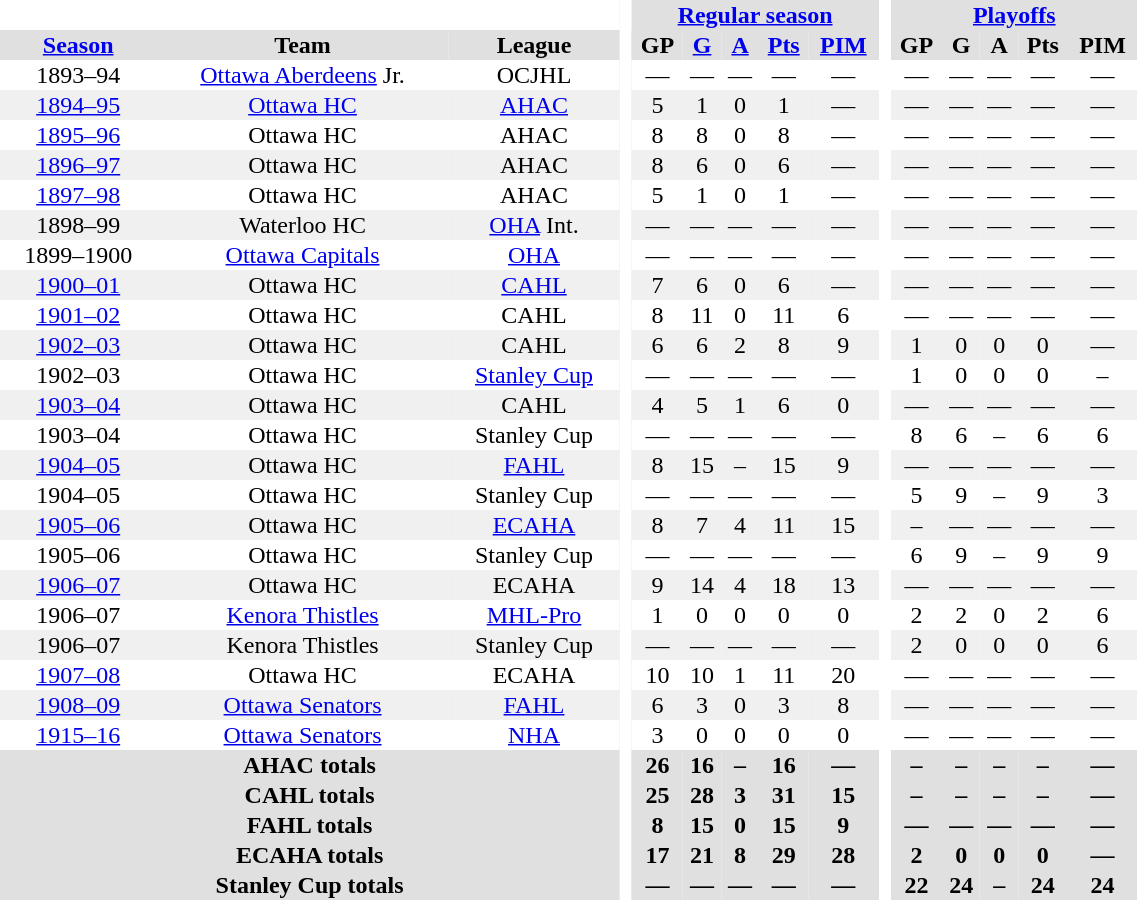<table BORDER="0" CELLPADDING="1" CELLSPACING="0" width="60%" style="text-align:center">
<tr bgcolor="#e0e0e0">
<th colspan="3" bgcolor="#ffffff"> </th>
<th rowspan="99" bgcolor="#ffffff"> </th>
<th colspan="5"><a href='#'>Regular season</a></th>
<th rowspan="99" bgcolor="#ffffff"> </th>
<th colspan="5"><a href='#'>Playoffs</a></th>
</tr>
<tr bgcolor="#e0e0e0">
<th><a href='#'>Season</a></th>
<th>Team</th>
<th>League</th>
<th>GP</th>
<th><a href='#'>G</a></th>
<th><a href='#'>A</a></th>
<th><a href='#'>Pts</a></th>
<th><a href='#'>PIM</a></th>
<th>GP</th>
<th>G</th>
<th>A</th>
<th>Pts</th>
<th>PIM</th>
</tr>
<tr>
<td>1893–94</td>
<td><a href='#'>Ottawa Aberdeens</a> Jr.</td>
<td>OCJHL</td>
<td>—</td>
<td>—</td>
<td>—</td>
<td>—</td>
<td>—</td>
<td>—</td>
<td>—</td>
<td>—</td>
<td>—</td>
<td>—</td>
</tr>
<tr bgcolor="#f0f0f0">
<td><a href='#'>1894–95</a></td>
<td><a href='#'>Ottawa HC</a></td>
<td><a href='#'>AHAC</a></td>
<td>5</td>
<td>1</td>
<td>0</td>
<td>1</td>
<td>—</td>
<td>—</td>
<td>—</td>
<td>—</td>
<td>—</td>
<td>—</td>
</tr>
<tr>
<td><a href='#'>1895–96</a></td>
<td>Ottawa HC</td>
<td>AHAC</td>
<td>8</td>
<td>8</td>
<td>0</td>
<td>8</td>
<td>—</td>
<td>—</td>
<td>—</td>
<td>—</td>
<td>—</td>
<td>—</td>
</tr>
<tr bgcolor="#f0f0f0">
<td><a href='#'>1896–97</a></td>
<td>Ottawa HC</td>
<td>AHAC</td>
<td>8</td>
<td>6</td>
<td>0</td>
<td>6</td>
<td>—</td>
<td>—</td>
<td>—</td>
<td>—</td>
<td>—</td>
<td>—</td>
</tr>
<tr>
<td><a href='#'>1897–98</a></td>
<td>Ottawa HC</td>
<td>AHAC</td>
<td>5</td>
<td>1</td>
<td>0</td>
<td>1</td>
<td>—</td>
<td>—</td>
<td>—</td>
<td>—</td>
<td>—</td>
<td>—</td>
</tr>
<tr bgcolor="#f0f0f0">
<td>1898–99</td>
<td>Waterloo HC</td>
<td><a href='#'>OHA</a> Int.</td>
<td>—</td>
<td>—</td>
<td>—</td>
<td>—</td>
<td>—</td>
<td>—</td>
<td>—</td>
<td>—</td>
<td>—</td>
<td>—</td>
</tr>
<tr>
<td>1899–1900</td>
<td><a href='#'>Ottawa Capitals</a></td>
<td><a href='#'>OHA</a></td>
<td>—</td>
<td>—</td>
<td>—</td>
<td>—</td>
<td>—</td>
<td>—</td>
<td>—</td>
<td>—</td>
<td>—</td>
<td>—</td>
</tr>
<tr bgcolor="#f0f0f0">
<td><a href='#'>1900–01</a></td>
<td>Ottawa HC</td>
<td><a href='#'>CAHL</a></td>
<td>7</td>
<td>6</td>
<td>0</td>
<td>6</td>
<td>—</td>
<td>—</td>
<td>—</td>
<td>—</td>
<td>—</td>
<td>—</td>
</tr>
<tr>
<td><a href='#'>1901–02</a></td>
<td>Ottawa HC</td>
<td>CAHL</td>
<td>8</td>
<td>11</td>
<td>0</td>
<td>11</td>
<td>6</td>
<td>—</td>
<td>—</td>
<td>—</td>
<td>—</td>
<td>—</td>
</tr>
<tr bgcolor="#f0f0f0">
<td><a href='#'>1902–03</a></td>
<td>Ottawa HC</td>
<td>CAHL</td>
<td>6</td>
<td>6</td>
<td>2</td>
<td>8</td>
<td>9</td>
<td>1</td>
<td>0</td>
<td>0</td>
<td>0</td>
<td>—</td>
</tr>
<tr>
<td>1902–03</td>
<td>Ottawa HC</td>
<td><a href='#'>Stanley Cup</a></td>
<td>—</td>
<td>—</td>
<td>—</td>
<td>—</td>
<td>—</td>
<td>1</td>
<td>0</td>
<td>0</td>
<td>0</td>
<td>–</td>
</tr>
<tr bgcolor="#f0f0f0">
<td><a href='#'>1903–04</a></td>
<td>Ottawa HC</td>
<td>CAHL</td>
<td>4</td>
<td>5</td>
<td>1</td>
<td>6</td>
<td>0</td>
<td>—</td>
<td>—</td>
<td>—</td>
<td>—</td>
<td>—</td>
</tr>
<tr>
<td>1903–04</td>
<td>Ottawa HC</td>
<td>Stanley Cup</td>
<td>—</td>
<td>—</td>
<td>—</td>
<td>—</td>
<td>—</td>
<td>8</td>
<td>6</td>
<td>–</td>
<td>6</td>
<td>6</td>
</tr>
<tr bgcolor="#f0f0f0">
<td><a href='#'>1904–05</a></td>
<td>Ottawa HC</td>
<td><a href='#'>FAHL</a></td>
<td>8</td>
<td>15</td>
<td>–</td>
<td>15</td>
<td>9</td>
<td>—</td>
<td>—</td>
<td>—</td>
<td>—</td>
<td>—</td>
</tr>
<tr>
<td>1904–05</td>
<td>Ottawa HC</td>
<td>Stanley Cup</td>
<td>—</td>
<td>—</td>
<td>—</td>
<td>—</td>
<td>—</td>
<td>5</td>
<td>9</td>
<td>–</td>
<td>9</td>
<td>3</td>
</tr>
<tr bgcolor="#f0f0f0">
<td><a href='#'>1905–06</a></td>
<td>Ottawa HC</td>
<td><a href='#'>ECAHA</a></td>
<td>8</td>
<td>7</td>
<td>4</td>
<td>11</td>
<td>15</td>
<td>–</td>
<td>—</td>
<td>—</td>
<td>—</td>
<td>—</td>
</tr>
<tr>
<td>1905–06</td>
<td>Ottawa HC</td>
<td>Stanley Cup</td>
<td>—</td>
<td>—</td>
<td>—</td>
<td>—</td>
<td>—</td>
<td>6</td>
<td>9</td>
<td>–</td>
<td>9</td>
<td>9</td>
</tr>
<tr bgcolor="#f0f0f0">
<td><a href='#'>1906–07</a></td>
<td>Ottawa HC</td>
<td>ECAHA</td>
<td>9</td>
<td>14</td>
<td>4</td>
<td>18</td>
<td>13</td>
<td>—</td>
<td>—</td>
<td>—</td>
<td>—</td>
<td>—</td>
</tr>
<tr>
<td>1906–07</td>
<td><a href='#'>Kenora Thistles</a></td>
<td><a href='#'>MHL-Pro</a></td>
<td>1</td>
<td>0</td>
<td>0</td>
<td>0</td>
<td>0</td>
<td>2</td>
<td>2</td>
<td>0</td>
<td>2</td>
<td>6</td>
</tr>
<tr bgcolor="#f0f0f0">
<td>1906–07</td>
<td>Kenora Thistles</td>
<td>Stanley Cup</td>
<td>—</td>
<td>—</td>
<td>—</td>
<td>—</td>
<td>—</td>
<td>2</td>
<td>0</td>
<td>0</td>
<td>0</td>
<td>6</td>
</tr>
<tr>
<td><a href='#'>1907–08</a></td>
<td>Ottawa HC</td>
<td>ECAHA</td>
<td>10</td>
<td>10</td>
<td>1</td>
<td>11</td>
<td>20</td>
<td>—</td>
<td>—</td>
<td>—</td>
<td>—</td>
<td>—</td>
</tr>
<tr bgcolor="#f0f0f0">
<td><a href='#'>1908–09</a></td>
<td><a href='#'>Ottawa Senators</a></td>
<td><a href='#'>FAHL</a></td>
<td>6</td>
<td>3</td>
<td>0</td>
<td>3</td>
<td>8</td>
<td>—</td>
<td>—</td>
<td>—</td>
<td>—</td>
<td>—</td>
</tr>
<tr>
<td><a href='#'>1915–16</a></td>
<td><a href='#'>Ottawa Senators</a></td>
<td><a href='#'>NHA</a></td>
<td>3</td>
<td>0</td>
<td>0</td>
<td>0</td>
<td>0</td>
<td>—</td>
<td>—</td>
<td>—</td>
<td>—</td>
<td>—</td>
</tr>
<tr bgcolor="#e0e0e0">
<th colspan="3">AHAC totals</th>
<th>26</th>
<th>16</th>
<th>–</th>
<th>16</th>
<th>—</th>
<th>–</th>
<th>–</th>
<th>–</th>
<th>–</th>
<th>—</th>
</tr>
<tr bgcolor="#e0e0e0">
<th colspan="3">CAHL totals</th>
<th>25</th>
<th>28</th>
<th>3</th>
<th>31</th>
<th>15</th>
<th>–</th>
<th>–</th>
<th>–</th>
<th>–</th>
<th>—</th>
</tr>
<tr bgcolor="#e0e0e0">
<th colspan="3">FAHL totals</th>
<th>8</th>
<th>15</th>
<th>0</th>
<th>15</th>
<th>9</th>
<th>—</th>
<th>—</th>
<th>—</th>
<th>—</th>
<th>—</th>
</tr>
<tr bgcolor="#e0e0e0">
<th colspan="3">ECAHA totals</th>
<th>17</th>
<th>21</th>
<th>8</th>
<th>29</th>
<th>28</th>
<th>2</th>
<th>0</th>
<th>0</th>
<th>0</th>
<th>—</th>
</tr>
<tr bgcolor="#e0e0e0">
<th colspan="3">Stanley Cup totals</th>
<th>—</th>
<th>—</th>
<th>—</th>
<th>—</th>
<th>—</th>
<th>22</th>
<th>24</th>
<th>–</th>
<th>24</th>
<th>24</th>
</tr>
</table>
